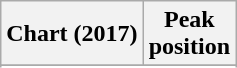<table class="wikitable sortable plainrowheaders" style="text-align:center">
<tr>
<th scope="col">Chart (2017)</th>
<th scope="col">Peak<br> position</th>
</tr>
<tr>
</tr>
<tr>
</tr>
</table>
